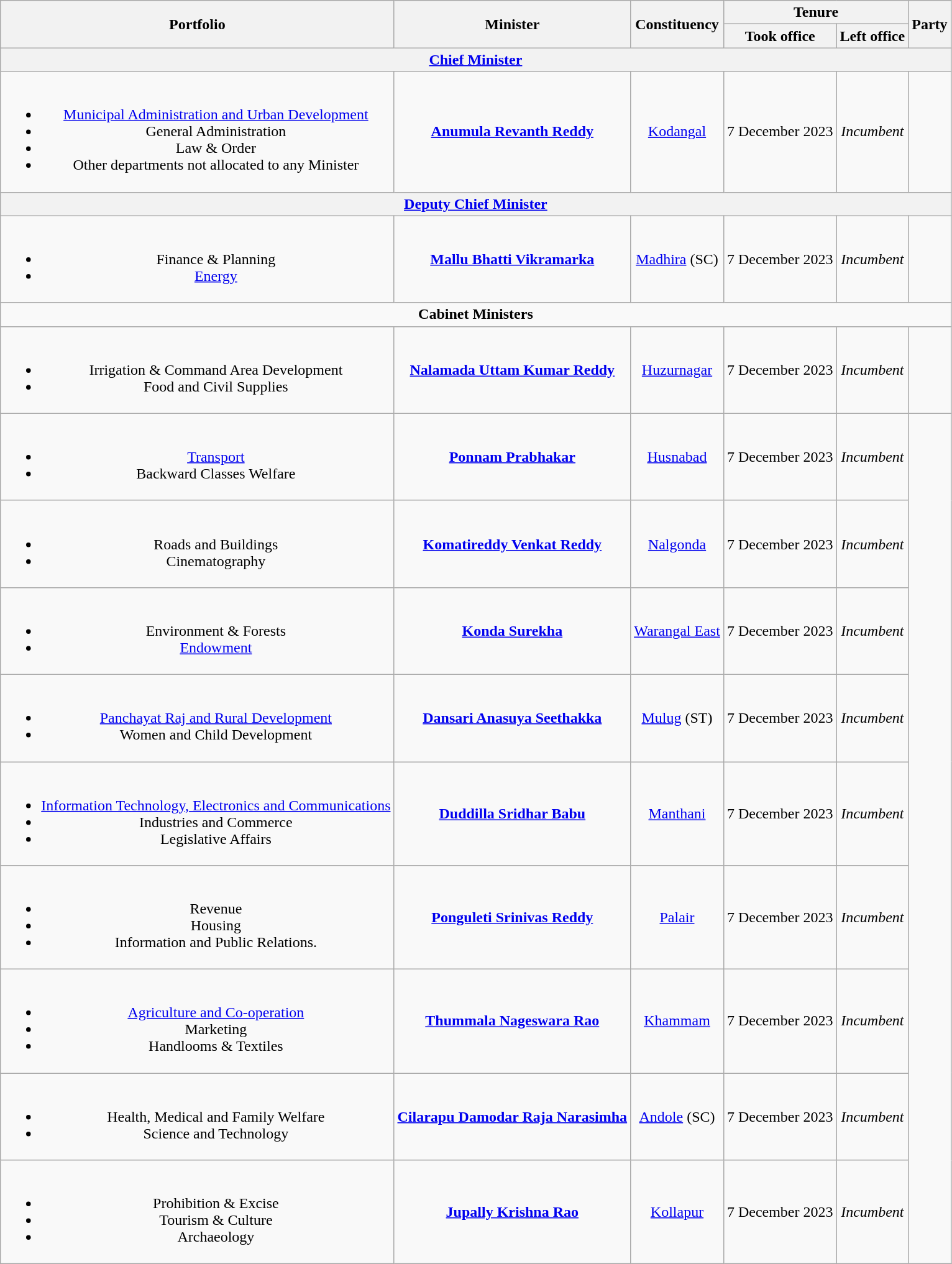<table class ="wikitable">
<tr>
<th rowspan=2>Portfolio</th>
<th rowspan=2>Minister</th>
<th rowspan=2>Constituency</th>
<th colspan=2>Tenure</th>
<th rowspan=2 colspan="2" scope="col">Party</th>
</tr>
<tr style="text-align: center;">
<th>Took office</th>
<th>Left office</th>
</tr>
<tr style="text-align: center;">
<th colspan=7><strong><a href='#'>Chief Minister</a></strong></th>
</tr>
<tr style="text-align: center;">
<td><br><ul><li><a href='#'>Municipal Administration and Urban Development</a></li><li>General Administration</li><li>Law & Order</li><li>Other departments not allocated to any Minister</li></ul></td>
<td><strong><a href='#'>Anumula Revanth Reddy</a></strong></td>
<td><a href='#'>Kodangal</a></td>
<td>7 December 2023</td>
<td><em>Incumbent</em></td>
<td></td>
</tr>
<tr style="text-align: center;">
<th colspan= 7><strong><a href='#'>Deputy Chief Minister</a></strong></th>
</tr>
<tr style="text-align: center;">
<td><br><ul><li>Finance & Planning</li><li><a href='#'>Energy</a></li></ul></td>
<td><strong><a href='#'>Mallu Bhatti Vikramarka</a></strong></td>
<td><a href='#'>Madhira</a> (SC)</td>
<td>7 December 2023</td>
<td><em>Incumbent</em></td>
<td></td>
</tr>
<tr style="text-align: center;">
<td colspan=7><strong>Cabinet Ministers</strong></td>
</tr>
<tr style="text-align: center;">
<td><br><ul><li>Irrigation & Command Area Development</li><li>Food and Civil Supplies</li></ul></td>
<td><strong><a href='#'>Nalamada Uttam Kumar Reddy</a></strong></td>
<td><a href='#'>Huzurnagar</a></td>
<td>7 December 2023</td>
<td><em>Incumbent</em></td>
<td></td>
</tr>
<tr style="text-align: center;">
<td><br><ul><li><a href='#'>Transport</a></li><li>Backward Classes Welfare</li></ul></td>
<td><strong><a href='#'>Ponnam Prabhakar</a></strong></td>
<td><a href='#'>Husnabad</a></td>
<td>7 December 2023</td>
<td><em>Incumbent</em></td>
</tr>
<tr style="text-align: center;">
<td><br><ul><li>Roads and Buildings</li><li>Cinematography</li></ul></td>
<td><strong><a href='#'>Komatireddy Venkat Reddy</a></strong></td>
<td><a href='#'>Nalgonda</a></td>
<td>7 December 2023</td>
<td><em>Incumbent</em></td>
</tr>
<tr style="text-align: center;">
<td><br><ul><li>Environment & Forests</li><li><a href='#'>Endowment</a></li></ul></td>
<td><strong><a href='#'>Konda Surekha</a></strong></td>
<td><a href='#'>Warangal East</a></td>
<td>7 December 2023</td>
<td><em>Incumbent</em></td>
</tr>
<tr style="text-align: center;">
<td><br><ul><li><a href='#'>Panchayat Raj and Rural Development</a></li><li>Women and Child Development</li></ul></td>
<td><strong><a href='#'>Dansari Anasuya Seethakka</a></strong></td>
<td><a href='#'>Mulug</a> (ST)</td>
<td>7 December 2023</td>
<td><em>Incumbent</em></td>
</tr>
<tr style="text-align: center;">
<td><br><ul><li><a href='#'>Information Technology, Electronics and Communications</a></li><li>Industries and Commerce</li><li>Legislative Affairs</li></ul></td>
<td><strong><a href='#'>Duddilla Sridhar Babu</a></strong></td>
<td><a href='#'>Manthani</a></td>
<td>7 December 2023</td>
<td><em>Incumbent</em></td>
</tr>
<tr style="text-align: center;">
<td><br><ul><li>Revenue</li><li>Housing</li><li>Information and Public Relations.</li></ul></td>
<td><strong><a href='#'>Ponguleti Srinivas Reddy</a></strong></td>
<td><a href='#'>Palair</a></td>
<td>7 December 2023</td>
<td><em>Incumbent</em></td>
</tr>
<tr style="text-align: center;">
<td><br><ul><li><a href='#'>Agriculture and Co-operation</a></li><li>Marketing</li><li>Handlooms & Textiles</li></ul></td>
<td><strong><a href='#'>Thummala Nageswara Rao</a></strong></td>
<td><a href='#'>Khammam</a></td>
<td>7 December 2023</td>
<td><em>Incumbent</em></td>
</tr>
<tr style="text-align: center;">
<td><br><ul><li>Health, Medical and Family Welfare</li><li>Science and Technology</li></ul></td>
<td><strong><a href='#'>Cilarapu Damodar Raja Narasimha</a></strong></td>
<td><a href='#'>Andole</a> (SC)</td>
<td>7 December 2023</td>
<td><em>Incumbent</em></td>
</tr>
<tr style="text-align: center;">
<td><br><ul><li>Prohibition & Excise</li><li>Tourism & Culture</li><li>Archaeology</li></ul></td>
<td><strong><a href='#'>Jupally Krishna Rao</a></strong></td>
<td><a href='#'>Kollapur</a></td>
<td>7 December 2023</td>
<td><em>Incumbent</em></td>
</tr>
</table>
